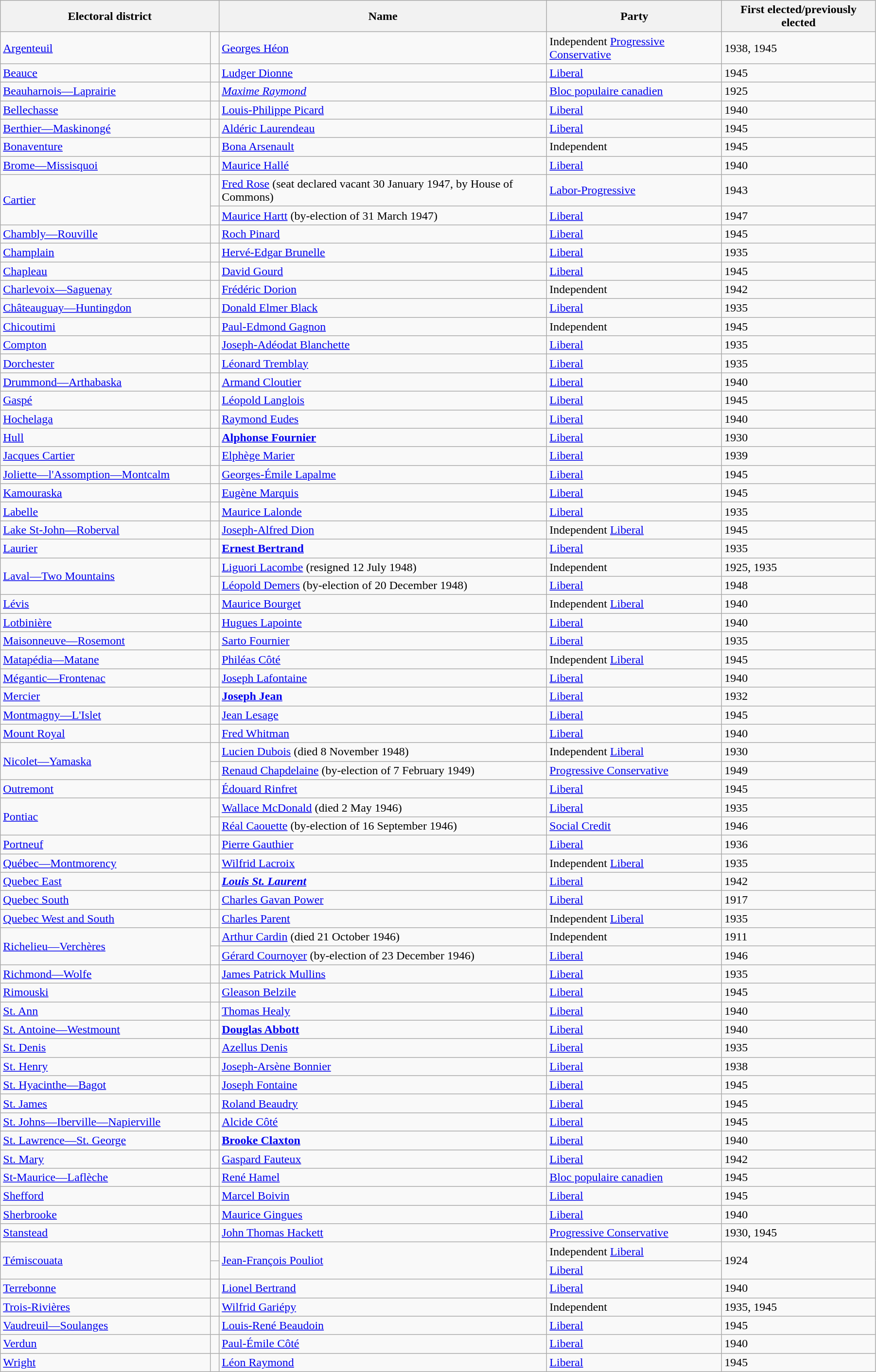<table class="wikitable" width=95%>
<tr>
<th colspan=2 width=25%>Electoral district</th>
<th>Name</th>
<th width=20%>Party</th>
<th>First elected/previously elected</th>
</tr>
<tr>
<td width=24%><a href='#'>Argenteuil</a></td>
<td></td>
<td><a href='#'>Georges Héon</a></td>
<td>Independent <a href='#'>Progressive Conservative</a></td>
<td>1938, 1945</td>
</tr>
<tr>
<td><a href='#'>Beauce</a></td>
<td></td>
<td><a href='#'>Ludger Dionne</a></td>
<td><a href='#'>Liberal</a></td>
<td>1945</td>
</tr>
<tr>
<td><a href='#'>Beauharnois—Laprairie</a></td>
<td></td>
<td><em><a href='#'>Maxime Raymond</a></em></td>
<td><a href='#'>Bloc populaire canadien</a></td>
<td>1925</td>
</tr>
<tr>
<td><a href='#'>Bellechasse</a></td>
<td></td>
<td><a href='#'>Louis-Philippe Picard</a></td>
<td><a href='#'>Liberal</a></td>
<td>1940</td>
</tr>
<tr>
<td><a href='#'>Berthier—Maskinongé</a></td>
<td></td>
<td><a href='#'>Aldéric Laurendeau</a></td>
<td><a href='#'>Liberal</a></td>
<td>1945</td>
</tr>
<tr>
<td><a href='#'>Bonaventure</a></td>
<td></td>
<td><a href='#'>Bona Arsenault</a></td>
<td>Independent</td>
<td>1945</td>
</tr>
<tr>
<td><a href='#'>Brome—Missisquoi</a></td>
<td></td>
<td><a href='#'>Maurice Hallé</a></td>
<td><a href='#'>Liberal</a></td>
<td>1940</td>
</tr>
<tr>
<td rowspan=2><a href='#'>Cartier</a></td>
<td></td>
<td><a href='#'>Fred Rose</a> (seat declared vacant 30 January 1947, by House of Commons)</td>
<td><a href='#'>Labor-Progressive</a></td>
<td>1943</td>
</tr>
<tr>
<td></td>
<td><a href='#'>Maurice Hartt</a> (by-election of 31 March 1947)</td>
<td><a href='#'>Liberal</a></td>
<td>1947</td>
</tr>
<tr>
<td><a href='#'>Chambly—Rouville</a></td>
<td></td>
<td><a href='#'>Roch Pinard</a></td>
<td><a href='#'>Liberal</a></td>
<td>1945</td>
</tr>
<tr>
<td><a href='#'>Champlain</a></td>
<td></td>
<td><a href='#'>Hervé-Edgar Brunelle</a></td>
<td><a href='#'>Liberal</a></td>
<td>1935</td>
</tr>
<tr>
<td><a href='#'>Chapleau</a></td>
<td></td>
<td><a href='#'>David Gourd</a></td>
<td><a href='#'>Liberal</a></td>
<td>1945</td>
</tr>
<tr>
<td><a href='#'>Charlevoix—Saguenay</a></td>
<td></td>
<td><a href='#'>Frédéric Dorion</a></td>
<td>Independent</td>
<td>1942</td>
</tr>
<tr>
<td><a href='#'>Châteauguay—Huntingdon</a></td>
<td></td>
<td><a href='#'>Donald Elmer Black</a></td>
<td><a href='#'>Liberal</a></td>
<td>1935</td>
</tr>
<tr>
<td><a href='#'>Chicoutimi</a></td>
<td></td>
<td><a href='#'>Paul-Edmond Gagnon</a></td>
<td>Independent</td>
<td>1945</td>
</tr>
<tr>
<td><a href='#'>Compton</a></td>
<td></td>
<td><a href='#'>Joseph-Adéodat Blanchette</a> </td>
<td><a href='#'>Liberal</a></td>
<td>1935</td>
</tr>
<tr>
<td><a href='#'>Dorchester</a></td>
<td></td>
<td><a href='#'>Léonard Tremblay</a></td>
<td><a href='#'>Liberal</a></td>
<td>1935</td>
</tr>
<tr>
<td><a href='#'>Drummond—Arthabaska</a></td>
<td></td>
<td><a href='#'>Armand Cloutier</a></td>
<td><a href='#'>Liberal</a></td>
<td>1940</td>
</tr>
<tr>
<td><a href='#'>Gaspé</a></td>
<td></td>
<td><a href='#'>Léopold Langlois</a></td>
<td><a href='#'>Liberal</a></td>
<td>1945</td>
</tr>
<tr>
<td><a href='#'>Hochelaga</a></td>
<td></td>
<td><a href='#'>Raymond Eudes</a></td>
<td><a href='#'>Liberal</a></td>
<td>1940</td>
</tr>
<tr>
<td><a href='#'>Hull</a></td>
<td></td>
<td><strong><a href='#'>Alphonse Fournier</a></strong></td>
<td><a href='#'>Liberal</a></td>
<td>1930</td>
</tr>
<tr>
<td><a href='#'>Jacques Cartier</a></td>
<td></td>
<td><a href='#'>Elphège Marier</a></td>
<td><a href='#'>Liberal</a></td>
<td>1939</td>
</tr>
<tr>
<td><a href='#'>Joliette—l'Assomption—Montcalm</a></td>
<td></td>
<td><a href='#'>Georges-Émile Lapalme</a></td>
<td><a href='#'>Liberal</a></td>
<td>1945</td>
</tr>
<tr>
<td><a href='#'>Kamouraska</a></td>
<td></td>
<td><a href='#'>Eugène Marquis</a></td>
<td><a href='#'>Liberal</a></td>
<td>1945</td>
</tr>
<tr>
<td><a href='#'>Labelle</a></td>
<td></td>
<td><a href='#'>Maurice Lalonde</a></td>
<td><a href='#'>Liberal</a></td>
<td>1935</td>
</tr>
<tr>
<td><a href='#'>Lake St-John—Roberval</a></td>
<td></td>
<td><a href='#'>Joseph-Alfred Dion</a></td>
<td>Independent <a href='#'>Liberal</a></td>
<td>1945</td>
</tr>
<tr>
<td><a href='#'>Laurier</a></td>
<td></td>
<td><strong><a href='#'>Ernest Bertrand</a></strong></td>
<td><a href='#'>Liberal</a></td>
<td>1935</td>
</tr>
<tr>
<td rowspan=2><a href='#'>Laval—Two Mountains</a></td>
<td></td>
<td><a href='#'>Liguori Lacombe</a> (resigned 12 July 1948)</td>
<td>Independent</td>
<td>1925, 1935</td>
</tr>
<tr>
<td></td>
<td><a href='#'>Léopold Demers</a> (by-election of 20 December 1948)</td>
<td><a href='#'>Liberal</a></td>
<td>1948</td>
</tr>
<tr>
<td><a href='#'>Lévis</a></td>
<td></td>
<td><a href='#'>Maurice Bourget</a></td>
<td>Independent <a href='#'>Liberal</a></td>
<td>1940</td>
</tr>
<tr>
<td><a href='#'>Lotbinière</a></td>
<td></td>
<td><a href='#'>Hugues Lapointe</a> </td>
<td><a href='#'>Liberal</a></td>
<td>1940</td>
</tr>
<tr>
<td><a href='#'>Maisonneuve—Rosemont</a></td>
<td></td>
<td><a href='#'>Sarto Fournier</a></td>
<td><a href='#'>Liberal</a></td>
<td>1935</td>
</tr>
<tr>
<td><a href='#'>Matapédia—Matane</a></td>
<td></td>
<td><a href='#'>Philéas Côté</a></td>
<td>Independent <a href='#'>Liberal</a></td>
<td>1945</td>
</tr>
<tr>
<td><a href='#'>Mégantic—Frontenac</a></td>
<td></td>
<td><a href='#'>Joseph Lafontaine</a></td>
<td><a href='#'>Liberal</a></td>
<td>1940</td>
</tr>
<tr>
<td><a href='#'>Mercier</a></td>
<td></td>
<td><strong><a href='#'>Joseph Jean</a></strong></td>
<td><a href='#'>Liberal</a></td>
<td>1932</td>
</tr>
<tr>
<td><a href='#'>Montmagny—L'Islet</a></td>
<td></td>
<td><a href='#'>Jean Lesage</a></td>
<td><a href='#'>Liberal</a></td>
<td>1945</td>
</tr>
<tr>
<td><a href='#'>Mount Royal</a></td>
<td></td>
<td><a href='#'>Fred Whitman</a></td>
<td><a href='#'>Liberal</a></td>
<td>1940</td>
</tr>
<tr>
<td rowspan=2><a href='#'>Nicolet—Yamaska</a></td>
<td></td>
<td><a href='#'>Lucien Dubois</a> (died 8 November 1948)</td>
<td>Independent <a href='#'>Liberal</a></td>
<td>1930</td>
</tr>
<tr>
<td></td>
<td><a href='#'>Renaud Chapdelaine</a> (by-election of 7 February 1949)</td>
<td><a href='#'>Progressive Conservative</a></td>
<td>1949</td>
</tr>
<tr>
<td><a href='#'>Outremont</a></td>
<td></td>
<td><a href='#'>Édouard Rinfret</a></td>
<td><a href='#'>Liberal</a></td>
<td>1945</td>
</tr>
<tr>
<td rowspan=2><a href='#'>Pontiac</a></td>
<td></td>
<td><a href='#'>Wallace McDonald</a> (died 2 May 1946)</td>
<td><a href='#'>Liberal</a></td>
<td>1935</td>
</tr>
<tr>
<td></td>
<td><a href='#'>Réal Caouette</a> (by-election of 16 September 1946)</td>
<td><a href='#'>Social Credit</a></td>
<td>1946</td>
</tr>
<tr>
<td><a href='#'>Portneuf</a></td>
<td></td>
<td><a href='#'>Pierre Gauthier</a></td>
<td><a href='#'>Liberal</a></td>
<td>1936</td>
</tr>
<tr>
<td><a href='#'>Québec—Montmorency</a></td>
<td></td>
<td><a href='#'>Wilfrid Lacroix</a></td>
<td>Independent <a href='#'>Liberal</a></td>
<td>1935</td>
</tr>
<tr>
<td><a href='#'>Quebec East</a></td>
<td></td>
<td><strong><em><a href='#'>Louis St. Laurent</a></em></strong></td>
<td><a href='#'>Liberal</a></td>
<td>1942</td>
</tr>
<tr>
<td><a href='#'>Quebec South</a></td>
<td></td>
<td><a href='#'>Charles Gavan Power</a></td>
<td><a href='#'>Liberal</a></td>
<td>1917</td>
</tr>
<tr>
<td><a href='#'>Quebec West and South</a></td>
<td></td>
<td><a href='#'>Charles Parent</a></td>
<td>Independent <a href='#'>Liberal</a></td>
<td>1935</td>
</tr>
<tr>
<td rowspan=2><a href='#'>Richelieu—Verchères</a></td>
<td></td>
<td><a href='#'>Arthur Cardin</a> (died 21 October 1946)</td>
<td>Independent</td>
<td>1911</td>
</tr>
<tr>
<td></td>
<td><a href='#'>Gérard Cournoyer</a> (by-election of 23 December 1946)</td>
<td><a href='#'>Liberal</a></td>
<td>1946</td>
</tr>
<tr>
<td><a href='#'>Richmond—Wolfe</a></td>
<td></td>
<td><a href='#'>James Patrick Mullins</a></td>
<td><a href='#'>Liberal</a></td>
<td>1935</td>
</tr>
<tr>
<td><a href='#'>Rimouski</a></td>
<td></td>
<td><a href='#'>Gleason Belzile</a> </td>
<td><a href='#'>Liberal</a></td>
<td>1945</td>
</tr>
<tr>
<td><a href='#'>St. Ann</a></td>
<td></td>
<td><a href='#'>Thomas Healy</a></td>
<td><a href='#'>Liberal</a></td>
<td>1940</td>
</tr>
<tr>
<td><a href='#'>St. Antoine—Westmount</a></td>
<td></td>
<td><strong><a href='#'>Douglas Abbott</a></strong></td>
<td><a href='#'>Liberal</a></td>
<td>1940</td>
</tr>
<tr>
<td><a href='#'>St. Denis</a></td>
<td></td>
<td><a href='#'>Azellus Denis</a></td>
<td><a href='#'>Liberal</a></td>
<td>1935</td>
</tr>
<tr>
<td><a href='#'>St. Henry</a></td>
<td></td>
<td><a href='#'>Joseph-Arsène Bonnier</a></td>
<td><a href='#'>Liberal</a></td>
<td>1938</td>
</tr>
<tr>
<td><a href='#'>St. Hyacinthe—Bagot</a></td>
<td></td>
<td><a href='#'>Joseph Fontaine</a></td>
<td><a href='#'>Liberal</a></td>
<td>1945</td>
</tr>
<tr>
<td><a href='#'>St. James</a></td>
<td></td>
<td><a href='#'>Roland Beaudry</a></td>
<td><a href='#'>Liberal</a></td>
<td>1945</td>
</tr>
<tr>
<td><a href='#'>St. Johns—Iberville—Napierville</a></td>
<td></td>
<td><a href='#'>Alcide Côté</a></td>
<td><a href='#'>Liberal</a></td>
<td>1945</td>
</tr>
<tr>
<td><a href='#'>St. Lawrence—St. George</a></td>
<td></td>
<td><strong><a href='#'>Brooke Claxton</a></strong></td>
<td><a href='#'>Liberal</a></td>
<td>1940</td>
</tr>
<tr>
<td><a href='#'>St. Mary</a></td>
<td></td>
<td><a href='#'>Gaspard Fauteux</a> </td>
<td><a href='#'>Liberal</a></td>
<td>1942</td>
</tr>
<tr>
<td><a href='#'>St-Maurice—Laflèche</a></td>
<td></td>
<td><a href='#'>René Hamel</a></td>
<td><a href='#'>Bloc populaire canadien</a></td>
<td>1945</td>
</tr>
<tr>
<td><a href='#'>Shefford</a></td>
<td></td>
<td><a href='#'>Marcel Boivin</a></td>
<td><a href='#'>Liberal</a></td>
<td>1945</td>
</tr>
<tr>
<td><a href='#'>Sherbrooke</a></td>
<td></td>
<td><a href='#'>Maurice Gingues</a></td>
<td><a href='#'>Liberal</a></td>
<td>1940</td>
</tr>
<tr>
<td><a href='#'>Stanstead</a></td>
<td></td>
<td><a href='#'>John Thomas Hackett</a></td>
<td><a href='#'>Progressive Conservative</a></td>
<td>1930, 1945</td>
</tr>
<tr>
<td rowspan=2><a href='#'>Témiscouata</a></td>
<td></td>
<td rowspan=2><a href='#'>Jean-François Pouliot</a></td>
<td>Independent <a href='#'>Liberal</a></td>
<td rowspan=2>1924</td>
</tr>
<tr>
<td></td>
<td><a href='#'>Liberal</a></td>
</tr>
<tr>
<td><a href='#'>Terrebonne</a></td>
<td></td>
<td><a href='#'>Lionel Bertrand</a></td>
<td><a href='#'>Liberal</a></td>
<td>1940</td>
</tr>
<tr>
<td><a href='#'>Trois-Rivières</a></td>
<td></td>
<td><a href='#'>Wilfrid Gariépy</a></td>
<td>Independent</td>
<td>1935, 1945</td>
</tr>
<tr>
<td><a href='#'>Vaudreuil—Soulanges</a></td>
<td></td>
<td><a href='#'>Louis-René Beaudoin</a></td>
<td><a href='#'>Liberal</a></td>
<td>1945</td>
</tr>
<tr>
<td><a href='#'>Verdun</a></td>
<td></td>
<td><a href='#'>Paul-Émile Côté</a> </td>
<td><a href='#'>Liberal</a></td>
<td>1940</td>
</tr>
<tr>
<td><a href='#'>Wright</a></td>
<td></td>
<td><a href='#'>Léon Raymond</a></td>
<td><a href='#'>Liberal</a></td>
<td>1945</td>
</tr>
</table>
